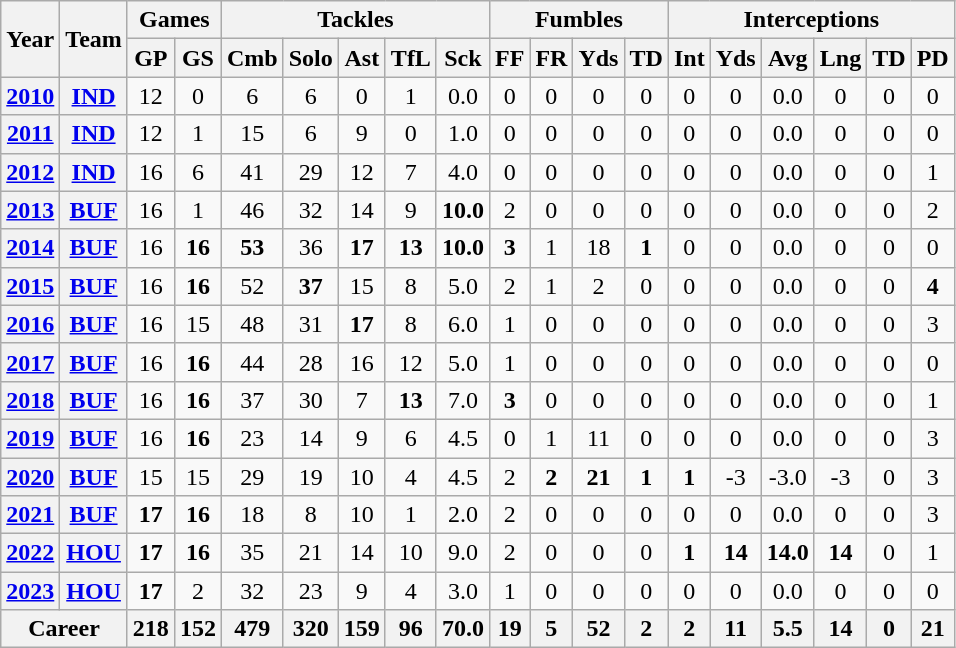<table class="wikitable" style="text-align:center;">
<tr>
<th rowspan="2">Year</th>
<th rowspan="2">Team</th>
<th colspan="2">Games</th>
<th colspan="5">Tackles</th>
<th colspan="4">Fumbles</th>
<th colspan="6">Interceptions</th>
</tr>
<tr>
<th>GP</th>
<th>GS</th>
<th>Cmb</th>
<th>Solo</th>
<th>Ast</th>
<th>TfL</th>
<th>Sck</th>
<th>FF</th>
<th>FR</th>
<th>Yds</th>
<th>TD</th>
<th>Int</th>
<th>Yds</th>
<th>Avg</th>
<th>Lng</th>
<th>TD</th>
<th>PD</th>
</tr>
<tr>
<th><a href='#'>2010</a></th>
<th><a href='#'>IND</a></th>
<td>12</td>
<td>0</td>
<td>6</td>
<td>6</td>
<td>0</td>
<td>1</td>
<td>0.0</td>
<td>0</td>
<td>0</td>
<td>0</td>
<td>0</td>
<td>0</td>
<td>0</td>
<td>0.0</td>
<td>0</td>
<td>0</td>
<td>0</td>
</tr>
<tr>
<th><a href='#'>2011</a></th>
<th><a href='#'>IND</a></th>
<td>12</td>
<td>1</td>
<td>15</td>
<td>6</td>
<td>9</td>
<td>0</td>
<td>1.0</td>
<td>0</td>
<td>0</td>
<td>0</td>
<td>0</td>
<td>0</td>
<td>0</td>
<td>0.0</td>
<td>0</td>
<td>0</td>
<td>0</td>
</tr>
<tr>
<th><a href='#'>2012</a></th>
<th><a href='#'>IND</a></th>
<td>16</td>
<td>6</td>
<td>41</td>
<td>29</td>
<td>12</td>
<td>7</td>
<td>4.0</td>
<td>0</td>
<td>0</td>
<td>0</td>
<td>0</td>
<td>0</td>
<td>0</td>
<td>0.0</td>
<td>0</td>
<td>0</td>
<td>1</td>
</tr>
<tr>
<th><a href='#'>2013</a></th>
<th><a href='#'>BUF</a></th>
<td>16</td>
<td>1</td>
<td>46</td>
<td>32</td>
<td>14</td>
<td>9</td>
<td><strong>10.0</strong></td>
<td>2</td>
<td>0</td>
<td>0</td>
<td>0</td>
<td>0</td>
<td>0</td>
<td>0.0</td>
<td>0</td>
<td>0</td>
<td>2</td>
</tr>
<tr>
<th><a href='#'>2014</a></th>
<th><a href='#'>BUF</a></th>
<td>16</td>
<td><strong>16</strong></td>
<td><strong>53</strong></td>
<td>36</td>
<td><strong>17</strong></td>
<td><strong>13</strong></td>
<td><strong>10.0</strong></td>
<td><strong>3</strong></td>
<td>1</td>
<td>18</td>
<td><strong>1</strong></td>
<td>0</td>
<td>0</td>
<td>0.0</td>
<td>0</td>
<td>0</td>
<td>0</td>
</tr>
<tr>
<th><a href='#'>2015</a></th>
<th><a href='#'>BUF</a></th>
<td>16</td>
<td><strong>16</strong></td>
<td>52</td>
<td><strong>37</strong></td>
<td>15</td>
<td>8</td>
<td>5.0</td>
<td>2</td>
<td>1</td>
<td>2</td>
<td>0</td>
<td>0</td>
<td>0</td>
<td>0.0</td>
<td>0</td>
<td>0</td>
<td><strong>4</strong></td>
</tr>
<tr>
<th><a href='#'>2016</a></th>
<th><a href='#'>BUF</a></th>
<td>16</td>
<td>15</td>
<td>48</td>
<td>31</td>
<td><strong>17</strong></td>
<td>8</td>
<td>6.0</td>
<td>1</td>
<td>0</td>
<td>0</td>
<td>0</td>
<td>0</td>
<td>0</td>
<td>0.0</td>
<td>0</td>
<td>0</td>
<td>3</td>
</tr>
<tr>
<th><a href='#'>2017</a></th>
<th><a href='#'>BUF</a></th>
<td>16</td>
<td><strong>16</strong></td>
<td>44</td>
<td>28</td>
<td>16</td>
<td>12</td>
<td>5.0</td>
<td>1</td>
<td>0</td>
<td>0</td>
<td>0</td>
<td>0</td>
<td>0</td>
<td>0.0</td>
<td>0</td>
<td>0</td>
<td>0</td>
</tr>
<tr>
<th><a href='#'>2018</a></th>
<th><a href='#'>BUF</a></th>
<td>16</td>
<td><strong>16</strong></td>
<td>37</td>
<td>30</td>
<td>7</td>
<td><strong>13</strong></td>
<td>7.0</td>
<td><strong>3</strong></td>
<td>0</td>
<td>0</td>
<td>0</td>
<td>0</td>
<td>0</td>
<td>0.0</td>
<td>0</td>
<td>0</td>
<td>1</td>
</tr>
<tr>
<th><a href='#'>2019</a></th>
<th><a href='#'>BUF</a></th>
<td>16</td>
<td><strong>16</strong></td>
<td>23</td>
<td>14</td>
<td>9</td>
<td>6</td>
<td>4.5</td>
<td>0</td>
<td>1</td>
<td>11</td>
<td>0</td>
<td>0</td>
<td>0</td>
<td>0.0</td>
<td>0</td>
<td>0</td>
<td>3</td>
</tr>
<tr>
<th><a href='#'>2020</a></th>
<th><a href='#'>BUF</a></th>
<td>15</td>
<td>15</td>
<td>29</td>
<td>19</td>
<td>10</td>
<td>4</td>
<td>4.5</td>
<td>2</td>
<td><strong>2</strong></td>
<td><strong>21</strong></td>
<td><strong>1</strong></td>
<td><strong>1</strong></td>
<td>-3</td>
<td>-3.0</td>
<td>-3</td>
<td>0</td>
<td>3</td>
</tr>
<tr>
<th><a href='#'>2021</a></th>
<th><a href='#'>BUF</a></th>
<td><strong>17</strong></td>
<td><strong>16</strong></td>
<td>18</td>
<td>8</td>
<td>10</td>
<td>1</td>
<td>2.0</td>
<td>2</td>
<td>0</td>
<td>0</td>
<td>0</td>
<td>0</td>
<td>0</td>
<td>0.0</td>
<td>0</td>
<td>0</td>
<td>3</td>
</tr>
<tr>
<th><a href='#'>2022</a></th>
<th><a href='#'>HOU</a></th>
<td><strong>17</strong></td>
<td><strong>16</strong></td>
<td>35</td>
<td>21</td>
<td>14</td>
<td>10</td>
<td>9.0</td>
<td>2</td>
<td>0</td>
<td>0</td>
<td>0</td>
<td><strong>1</strong></td>
<td><strong>14</strong></td>
<td><strong>14.0</strong></td>
<td><strong>14</strong></td>
<td>0</td>
<td>1</td>
</tr>
<tr>
<th><a href='#'>2023</a></th>
<th><a href='#'>HOU</a></th>
<td><strong>17</strong></td>
<td>2</td>
<td>32</td>
<td>23</td>
<td>9</td>
<td>4</td>
<td>3.0</td>
<td>1</td>
<td>0</td>
<td>0</td>
<td>0</td>
<td>0</td>
<td>0</td>
<td>0.0</td>
<td>0</td>
<td>0</td>
<td>0</td>
</tr>
<tr>
<th colspan="2">Career</th>
<th>218</th>
<th>152</th>
<th>479</th>
<th>320</th>
<th>159</th>
<th>96</th>
<th>70.0</th>
<th>19</th>
<th>5</th>
<th>52</th>
<th>2</th>
<th>2</th>
<th>11</th>
<th>5.5</th>
<th>14</th>
<th>0</th>
<th>21</th>
</tr>
</table>
